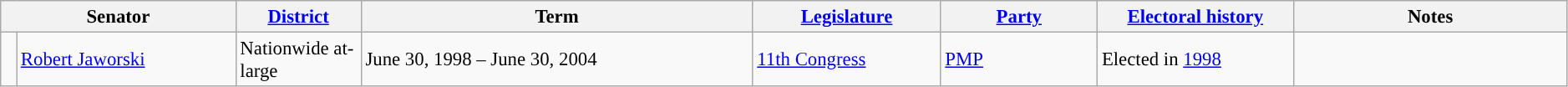<table class="wikitable" style="font-size:95%" width=99%>
<tr>
<th colspan="2" width="15%">Senator</th>
<th width="8%"><a href='#'>District</a></th>
<th width="25%">Term</th>
<th width="12%"><a href='#'>Legislature</a></th>
<th width="10%"><a href='#'>Party</a></th>
<th width="12.5%"><a href='#'>Electoral history</a></th>
<th width="17.5%">Notes</th>
</tr>
<tr>
<td width=1% style="background-color:"></td>
<td><a href='#'>Robert Jaworski</a></td>
<td>Nationwide at-large</td>
<td>June 30, 1998 – June 30, 2004</td>
<td><a href='#'>11th Congress</a></td>
<td><a href='#'>PMP</a></td>
<td>Elected in <a href='#'>1998</a></td>
<td></td>
</tr>
</table>
